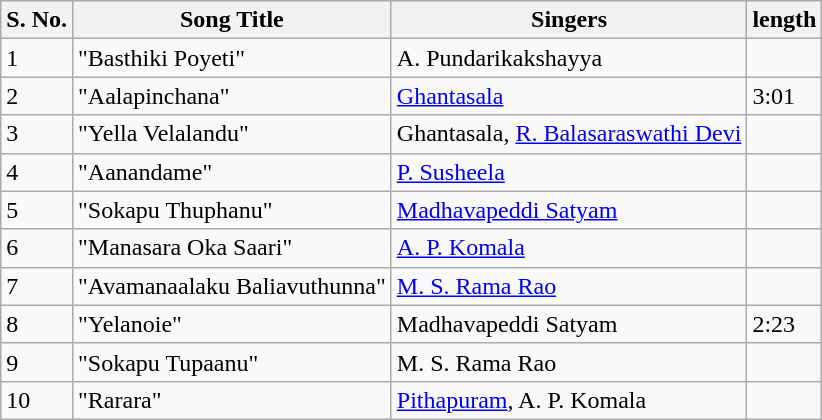<table class="wikitable">
<tr>
<th>S. No.</th>
<th>Song Title</th>
<th>Singers</th>
<th>length</th>
</tr>
<tr>
<td>1</td>
<td>"Basthiki Poyeti"</td>
<td>A. Pundarikakshayya</td>
<td></td>
</tr>
<tr>
<td>2</td>
<td>"Aalapinchana"</td>
<td><a href='#'>Ghantasala</a></td>
<td>3:01</td>
</tr>
<tr>
<td>3</td>
<td>"Yella Velalandu"</td>
<td>Ghantasala, <a href='#'>R. Balasaraswathi Devi</a></td>
<td></td>
</tr>
<tr>
<td>4</td>
<td>"Aanandame"</td>
<td><a href='#'>P. Susheela</a></td>
<td></td>
</tr>
<tr>
<td>5</td>
<td>"Sokapu Thuphanu"</td>
<td><a href='#'>Madhavapeddi Satyam</a></td>
<td></td>
</tr>
<tr>
<td>6</td>
<td>"Manasara Oka Saari"</td>
<td><a href='#'>A. P. Komala</a></td>
<td></td>
</tr>
<tr>
<td>7</td>
<td>"Avamanaalaku Baliavuthunna"</td>
<td><a href='#'>M. S. Rama Rao</a></td>
<td></td>
</tr>
<tr>
<td>8</td>
<td>"Yelanoie"</td>
<td>Madhavapeddi Satyam</td>
<td>2:23</td>
</tr>
<tr>
<td>9</td>
<td>"Sokapu Tupaanu"</td>
<td>M. S. Rama Rao</td>
<td></td>
</tr>
<tr>
<td>10</td>
<td>"Rarara"</td>
<td><a href='#'>Pithapuram</a>, A. P. Komala</td>
<td></td>
</tr>
</table>
